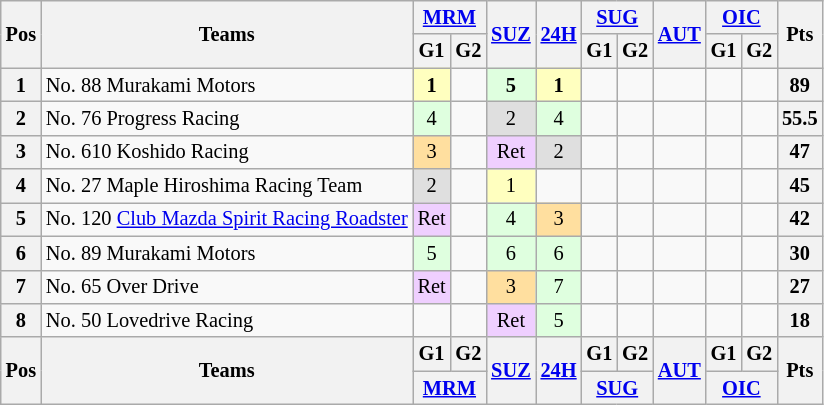<table class="wikitable" style="font-size:85%; text-align:center">
<tr>
<th rowspan=2>Pos</th>
<th rowspan=2>Teams</th>
<th colspan=2><a href='#'>MRM</a></th>
<th rowspan=2><a href='#'>SUZ</a></th>
<th rowspan=2><a href='#'>24H</a></th>
<th colspan=2><a href='#'>SUG</a></th>
<th rowspan=2><a href='#'>AUT</a></th>
<th colspan=2><a href='#'>OIC</a></th>
<th rowspan=2>Pts</th>
</tr>
<tr>
<th>G1</th>
<th>G2</th>
<th>G1</th>
<th>G2</th>
<th>G1</th>
<th>G2</th>
</tr>
<tr>
<th>1</th>
<td align="left"> No. 88 Murakami Motors</td>
<td style="background:#FFFFBF;"><strong>1</strong></td>
<td></td>
<td style="background:#DFFFDF;"><strong>5</strong></td>
<td style="background:#FFFFBF;"><strong>1</strong></td>
<td></td>
<td></td>
<td></td>
<td></td>
<td></td>
<th>89</th>
</tr>
<tr>
<th>2</th>
<td align="left"> No. 76 Progress Racing</td>
<td style="background:#DFFFDF;">4</td>
<td></td>
<td style="background:#DFDFDF;">2</td>
<td style="background:#DFFFDF;">4</td>
<td></td>
<td></td>
<td></td>
<td></td>
<td></td>
<th>55.5</th>
</tr>
<tr>
<th>3</th>
<td align="left"> No. 610 Koshido Racing</td>
<td style="background:#FFDF9F;">3</td>
<td></td>
<td style="background:#EFCFFF;">Ret</td>
<td style="background:#DFDFDF;">2</td>
<td></td>
<td></td>
<td></td>
<td></td>
<td></td>
<th>47</th>
</tr>
<tr>
<th>4</th>
<td align="left"> No. 27 Maple Hiroshima Racing Team</td>
<td style="background:#DFDFDF;">2</td>
<td></td>
<td style="background:#FFFFBF;">1</td>
<td></td>
<td></td>
<td></td>
<td></td>
<td></td>
<td></td>
<th>45</th>
</tr>
<tr>
<th>5</th>
<td align="left"> No. 120 <a href='#'>Club Mazda Spirit Racing Roadster</a></td>
<td style="background:#EFCFFF;">Ret</td>
<td></td>
<td style="background:#DFFFDF;">4</td>
<td style="background:#FFDF9F;">3</td>
<td></td>
<td></td>
<td></td>
<td></td>
<td></td>
<th>42</th>
</tr>
<tr>
<th>6</th>
<td align="left"> No. 89 Murakami Motors</td>
<td style="background:#DFFFDF;">5</td>
<td></td>
<td style="background:#DFFFDF;">6</td>
<td style="background:#DFFFDF;">6</td>
<td></td>
<td></td>
<td></td>
<td></td>
<td></td>
<th>30</th>
</tr>
<tr>
<th>7</th>
<td align="left"> No. 65 Over Drive</td>
<td style="background:#EFCFFF;">Ret</td>
<td></td>
<td style="background:#FFDF9F;">3</td>
<td style="background:#DFFFDF;">7</td>
<td></td>
<td></td>
<td></td>
<td></td>
<td></td>
<th>27</th>
</tr>
<tr>
<th>8</th>
<td align="left"> No. 50 Lovedrive Racing</td>
<td></td>
<td></td>
<td style="background:#EFCFFF;">Ret</td>
<td style="background:#DFFFDF;">5</td>
<td></td>
<td></td>
<td></td>
<td></td>
<td></td>
<th>18</th>
</tr>
<tr>
<th rowspan=2>Pos</th>
<th rowspan=2>Teams</th>
<th>G1</th>
<th>G2</th>
<th rowspan=2><a href='#'>SUZ</a></th>
<th rowspan=2><a href='#'>24H</a></th>
<th>G1</th>
<th>G2</th>
<th rowspan=2><a href='#'>AUT</a></th>
<th>G1</th>
<th>G2</th>
<th rowspan=2>Pts</th>
</tr>
<tr>
<th colspan=2><a href='#'>MRM</a></th>
<th colspan=2><a href='#'>SUG</a></th>
<th colspan=2><a href='#'>OIC</a></th>
</tr>
</table>
